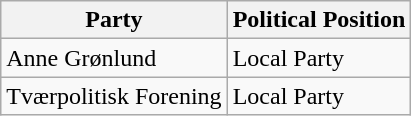<table class="wikitable mw-collapsible mw-collapsed">
<tr>
<th>Party</th>
<th>Political Position</th>
</tr>
<tr>
<td>Anne Grønlund</td>
<td>Local Party</td>
</tr>
<tr>
<td>Tværpolitisk Forening</td>
<td>Local Party</td>
</tr>
</table>
